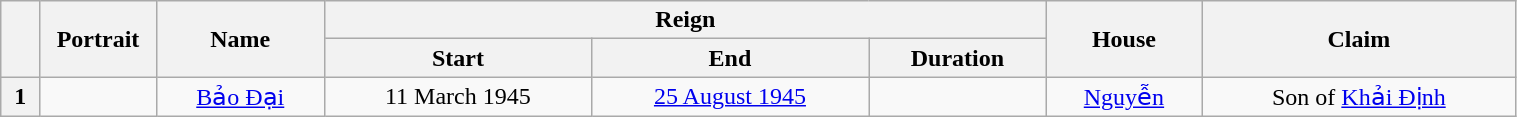<table class="wikitable" style="text-align:center; border:1px #aaf solid; width:80%;">
<tr>
<th rowspan="2"></th>
<th rowspan="2" style="width:70px;">Portrait</th>
<th rowspan="2">Name<br></th>
<th colspan="3">Reign</th>
<th rowspan="2">House</th>
<th rowspan="2">Claim</th>
</tr>
<tr>
<th>Start</th>
<th>End</th>
<th>Duration</th>
</tr>
<tr>
<th>1</th>
<td></td>
<td><a href='#'>Bảo Đại</a><br></td>
<td>11 March 1945</td>
<td><a href='#'>25 August 1945</a></td>
<td></td>
<td><a href='#'>Nguyễn</a></td>
<td>Son of <a href='#'>Khải Định</a></td>
</tr>
</table>
